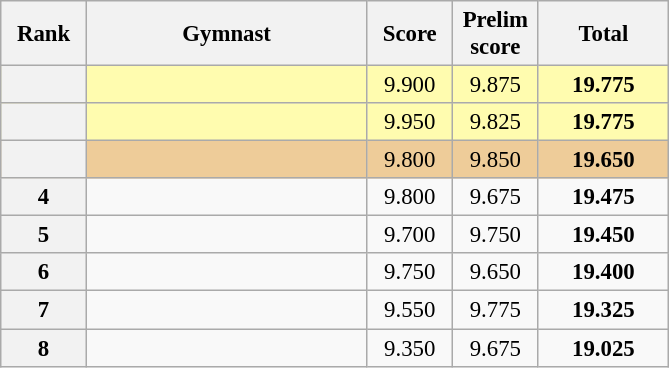<table class="wikitable sortable" style="text-align:center; font-size:95%">
<tr>
<th scope="col" style="width:50px;">Rank</th>
<th scope="col" style="width:180px;">Gymnast</th>
<th scope="col" style="width:50px;">Score</th>
<th scope="col" style="width:50px;">Prelim score</th>
<th scope="col" style="width:80px;">Total</th>
</tr>
<tr style="background:#fffcaf;">
<th scope=row style="text-align:center"></th>
<td style="text-align:left;"></td>
<td>9.900</td>
<td>9.875</td>
<td><strong>19.775</strong></td>
</tr>
<tr style="background:#fffcaf;">
<th scope=row style="text-align:center"></th>
<td style="text-align:left;"></td>
<td>9.950</td>
<td>9.825</td>
<td><strong>19.775</strong></td>
</tr>
<tr style="background:#ec9;">
<th scope=row style="text-align:center"></th>
<td style="text-align:left;"></td>
<td>9.800</td>
<td>9.850</td>
<td><strong>19.650</strong></td>
</tr>
<tr>
<th scope=row style="text-align:center">4</th>
<td style="text-align:left;"></td>
<td>9.800</td>
<td>9.675</td>
<td><strong>19.475</strong></td>
</tr>
<tr>
<th scope=row style="text-align:center">5</th>
<td style="text-align:left;"></td>
<td>9.700</td>
<td>9.750</td>
<td><strong>19.450</strong></td>
</tr>
<tr>
<th scope=row style="text-align:center">6</th>
<td style="text-align:left;"></td>
<td>9.750</td>
<td>9.650</td>
<td><strong>19.400</strong></td>
</tr>
<tr>
<th scope=row style="text-align:center">7</th>
<td style="text-align:left;"></td>
<td>9.550</td>
<td>9.775</td>
<td><strong>19.325</strong></td>
</tr>
<tr>
<th scope=row style="text-align:center">8</th>
<td style="text-align:left;"></td>
<td>9.350</td>
<td>9.675</td>
<td><strong>19.025</strong></td>
</tr>
</table>
